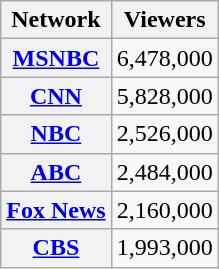<table class="wikitable sortable plainrowheaders" style="text-align:right;">
<tr>
<th scope="col">Network</th>
<th scope="col">Viewers</th>
</tr>
<tr>
<th scope="row"><a href='#'>MSNBC</a></th>
<td>6,478,000</td>
</tr>
<tr>
<th scope="row"><a href='#'>CNN</a></th>
<td>5,828,000</td>
</tr>
<tr>
<th scope="row"><a href='#'>NBC</a></th>
<td>2,526,000</td>
</tr>
<tr>
<th scope="row"><a href='#'>ABC</a></th>
<td>2,484,000</td>
</tr>
<tr>
<th scope="row"><a href='#'>Fox News</a></th>
<td>2,160,000</td>
</tr>
<tr>
<th scope="row"><a href='#'>CBS</a></th>
<td>1,993,000</td>
</tr>
</table>
